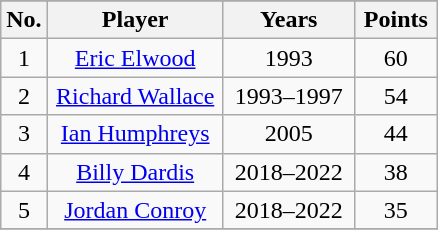<table class="wikitable" style="text-align: center;">
<tr>
</tr>
<tr>
<th>No.</th>
<th width=110>Player</th>
<th width=80>Years</th>
<th width=48>Points</th>
</tr>
<tr>
<td align=center>1</td>
<td><a href='#'>Eric Elwood</a></td>
<td>1993</td>
<td align=center>60</td>
</tr>
<tr>
<td align=center>2</td>
<td><a href='#'>Richard Wallace</a></td>
<td>1993–1997</td>
<td align=center>54</td>
</tr>
<tr>
<td align=center>3</td>
<td><a href='#'>Ian Humphreys</a></td>
<td>2005</td>
<td align=center>44</td>
</tr>
<tr>
<td align=center>4</td>
<td><a href='#'>Billy Dardis</a></td>
<td>2018–2022</td>
<td align=center>38</td>
</tr>
<tr>
<td align=center>5</td>
<td><a href='#'>Jordan Conroy</a></td>
<td>2018–2022</td>
<td align=center>35</td>
</tr>
<tr>
</tr>
</table>
